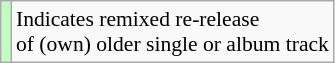<table class="wikitable" style="font-size:90%">
<tr>
<td style="background-color:#bfffc0"></td>
<td>Indicates remixed re-release<br>of (own) older single or album track</td>
</tr>
</table>
